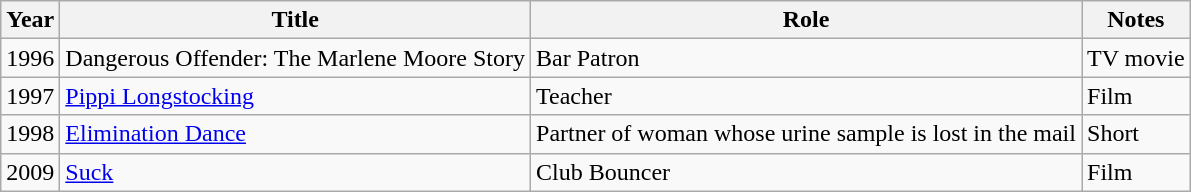<table class="wikitable">
<tr>
<th>Year</th>
<th>Title</th>
<th>Role</th>
<th>Notes</th>
</tr>
<tr>
<td>1996</td>
<td>Dangerous Offender: The Marlene Moore Story</td>
<td>Bar Patron</td>
<td>TV movie</td>
</tr>
<tr>
<td>1997</td>
<td><a href='#'>Pippi Longstocking</a></td>
<td>Teacher</td>
<td>Film</td>
</tr>
<tr>
<td>1998</td>
<td><a href='#'>Elimination Dance</a></td>
<td>Partner of woman whose urine sample is lost in the mail</td>
<td>Short</td>
</tr>
<tr>
<td>2009</td>
<td><a href='#'>Suck</a></td>
<td>Club Bouncer</td>
<td>Film</td>
</tr>
</table>
